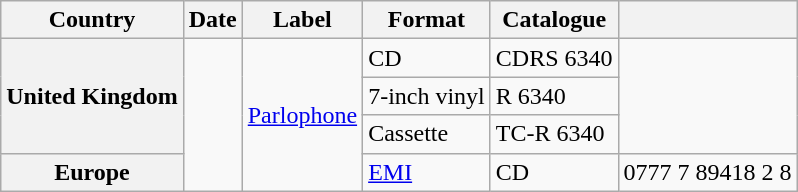<table class="wikitable plainrowheaders">
<tr>
<th>Country</th>
<th>Date</th>
<th>Label</th>
<th>Format</th>
<th>Catalogue</th>
<th></th>
</tr>
<tr>
<th scope="row" rowspan="3">United Kingdom</th>
<td rowspan="4"></td>
<td rowspan="4"><a href='#'>Parlophone</a></td>
<td>CD</td>
<td>CDRS 6340</td>
<td rowspan="3"></td>
</tr>
<tr>
<td>7-inch vinyl</td>
<td>R 6340</td>
</tr>
<tr>
<td>Cassette</td>
<td>TC-R 6340</td>
</tr>
<tr>
<th scope="row">Europe</th>
<td><a href='#'>EMI</a></td>
<td>CD</td>
<td>0777 7 89418 2 8</td>
</tr>
</table>
